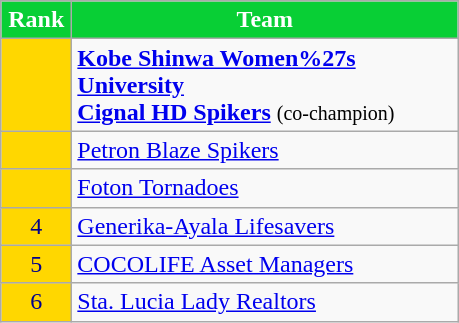<table class="wikitable" style="text-align: center">
<tr>
<th width=40 style="background:#08CF35; color:#FFFFFF;">Rank</th>
<th width=250 style="background:#08CF35; color:#FFFFFF;">Team</th>
</tr>
<tr bgcolor=>
<td style="background:#FFD700; color:#00008B;"></td>
<td style="text-align:left;"><strong><a href='#'>Kobe Shinwa Women%27s University</a></strong><br><strong><a href='#'>Cignal HD Spikers</a></strong> <small>(co-champion)</small></td>
</tr>
<tr>
<td style="background:#FFD700; color:#00008B;"></td>
<td style="text-align:left;"><a href='#'>Petron Blaze Spikers</a></td>
</tr>
<tr>
<td style="background:#FFD700; color:#00008B;"></td>
<td style="text-align:left;"><a href='#'>Foton Tornadoes</a></td>
</tr>
<tr>
<td style="background:#FFD700; color:#00008B;">4</td>
<td style="text-align:left;"><a href='#'>Generika-Ayala Lifesavers</a></td>
</tr>
<tr>
<td style="background:#FFD700; color:#00008B;">5</td>
<td style="text-align:left;"><a href='#'>COCOLIFE Asset Managers</a></td>
</tr>
<tr>
<td style="background:#FFD700; color:#00008B;">6</td>
<td style="text-align:left;"><a href='#'>Sta. Lucia Lady Realtors</a></td>
</tr>
</table>
